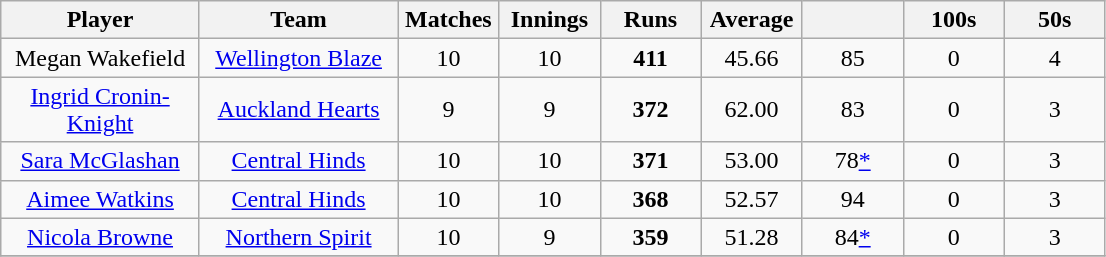<table class="wikitable" style="text-align:center;">
<tr>
<th width=125>Player</th>
<th width=125>Team</th>
<th width=60>Matches</th>
<th width=60>Innings</th>
<th width=60>Runs</th>
<th width=60>Average</th>
<th width=60></th>
<th width=60>100s</th>
<th width=60>50s</th>
</tr>
<tr>
<td>Megan Wakefield</td>
<td><a href='#'>Wellington Blaze</a></td>
<td>10</td>
<td>10</td>
<td><strong>411</strong></td>
<td>45.66</td>
<td>85</td>
<td>0</td>
<td>4</td>
</tr>
<tr>
<td><a href='#'>Ingrid Cronin-Knight</a></td>
<td><a href='#'>Auckland Hearts</a></td>
<td>9</td>
<td>9</td>
<td><strong>372</strong></td>
<td>62.00</td>
<td>83</td>
<td>0</td>
<td>3</td>
</tr>
<tr>
<td><a href='#'>Sara McGlashan</a></td>
<td><a href='#'>Central Hinds</a></td>
<td>10</td>
<td>10</td>
<td><strong>371</strong></td>
<td>53.00</td>
<td>78<a href='#'>*</a></td>
<td>0</td>
<td>3</td>
</tr>
<tr>
<td><a href='#'>Aimee Watkins</a></td>
<td><a href='#'>Central Hinds</a></td>
<td>10</td>
<td>10</td>
<td><strong>368</strong></td>
<td>52.57</td>
<td>94</td>
<td>0</td>
<td>3</td>
</tr>
<tr>
<td><a href='#'>Nicola Browne</a></td>
<td><a href='#'>Northern Spirit</a></td>
<td>10</td>
<td>9</td>
<td><strong>359</strong></td>
<td>51.28</td>
<td>84<a href='#'>*</a></td>
<td>0</td>
<td>3</td>
</tr>
<tr>
</tr>
</table>
